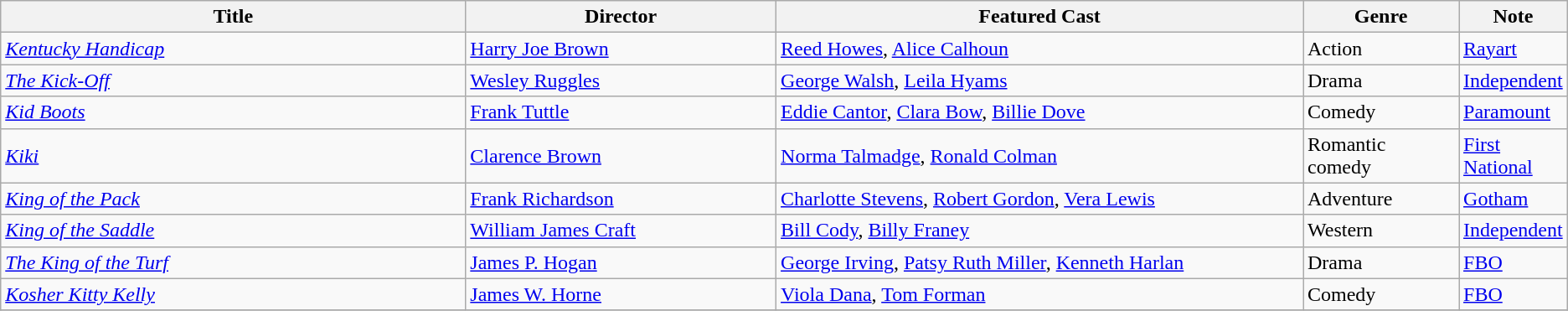<table class="wikitable">
<tr>
<th style="width:30%;">Title</th>
<th style="width:20%;">Director</th>
<th style="width:34%;">Featured Cast</th>
<th style="width:10%;">Genre</th>
<th style="width:10%;">Note</th>
</tr>
<tr>
<td><em><a href='#'>Kentucky Handicap</a></em></td>
<td><a href='#'>Harry Joe Brown</a></td>
<td><a href='#'>Reed Howes</a>, <a href='#'>Alice Calhoun</a></td>
<td>Action</td>
<td><a href='#'>Rayart</a></td>
</tr>
<tr>
<td><em><a href='#'>The Kick-Off</a></em></td>
<td><a href='#'>Wesley Ruggles</a></td>
<td><a href='#'>George Walsh</a>, <a href='#'>Leila Hyams</a></td>
<td>Drama</td>
<td><a href='#'>Independent</a></td>
</tr>
<tr>
<td><em><a href='#'>Kid Boots</a></em></td>
<td><a href='#'>Frank Tuttle</a></td>
<td><a href='#'>Eddie Cantor</a>, <a href='#'>Clara Bow</a>, <a href='#'>Billie Dove</a></td>
<td>Comedy</td>
<td><a href='#'>Paramount</a></td>
</tr>
<tr>
<td><em><a href='#'>Kiki</a></em></td>
<td><a href='#'>Clarence Brown</a></td>
<td><a href='#'>Norma Talmadge</a>, <a href='#'>Ronald Colman</a></td>
<td>Romantic comedy</td>
<td><a href='#'>First National</a></td>
</tr>
<tr>
<td><em><a href='#'>King of the Pack</a></em></td>
<td><a href='#'>Frank Richardson</a></td>
<td><a href='#'>Charlotte Stevens</a>, <a href='#'>Robert Gordon</a>, <a href='#'>Vera Lewis</a></td>
<td>Adventure</td>
<td><a href='#'>Gotham</a></td>
</tr>
<tr>
<td><em><a href='#'>King of the Saddle</a></em></td>
<td><a href='#'>William James Craft</a></td>
<td><a href='#'>Bill Cody</a>, <a href='#'>Billy Franey</a></td>
<td>Western</td>
<td><a href='#'>Independent</a></td>
</tr>
<tr>
<td><em><a href='#'>The King of the Turf</a></em></td>
<td><a href='#'>James P. Hogan</a></td>
<td><a href='#'>George Irving</a>, <a href='#'>Patsy Ruth Miller</a>, <a href='#'>Kenneth Harlan</a></td>
<td>Drama</td>
<td><a href='#'>FBO</a></td>
</tr>
<tr>
<td><em><a href='#'>Kosher Kitty Kelly</a></em></td>
<td><a href='#'>James W. Horne</a></td>
<td><a href='#'>Viola Dana</a>, <a href='#'>Tom Forman</a></td>
<td>Comedy</td>
<td><a href='#'>FBO</a></td>
</tr>
<tr>
</tr>
</table>
